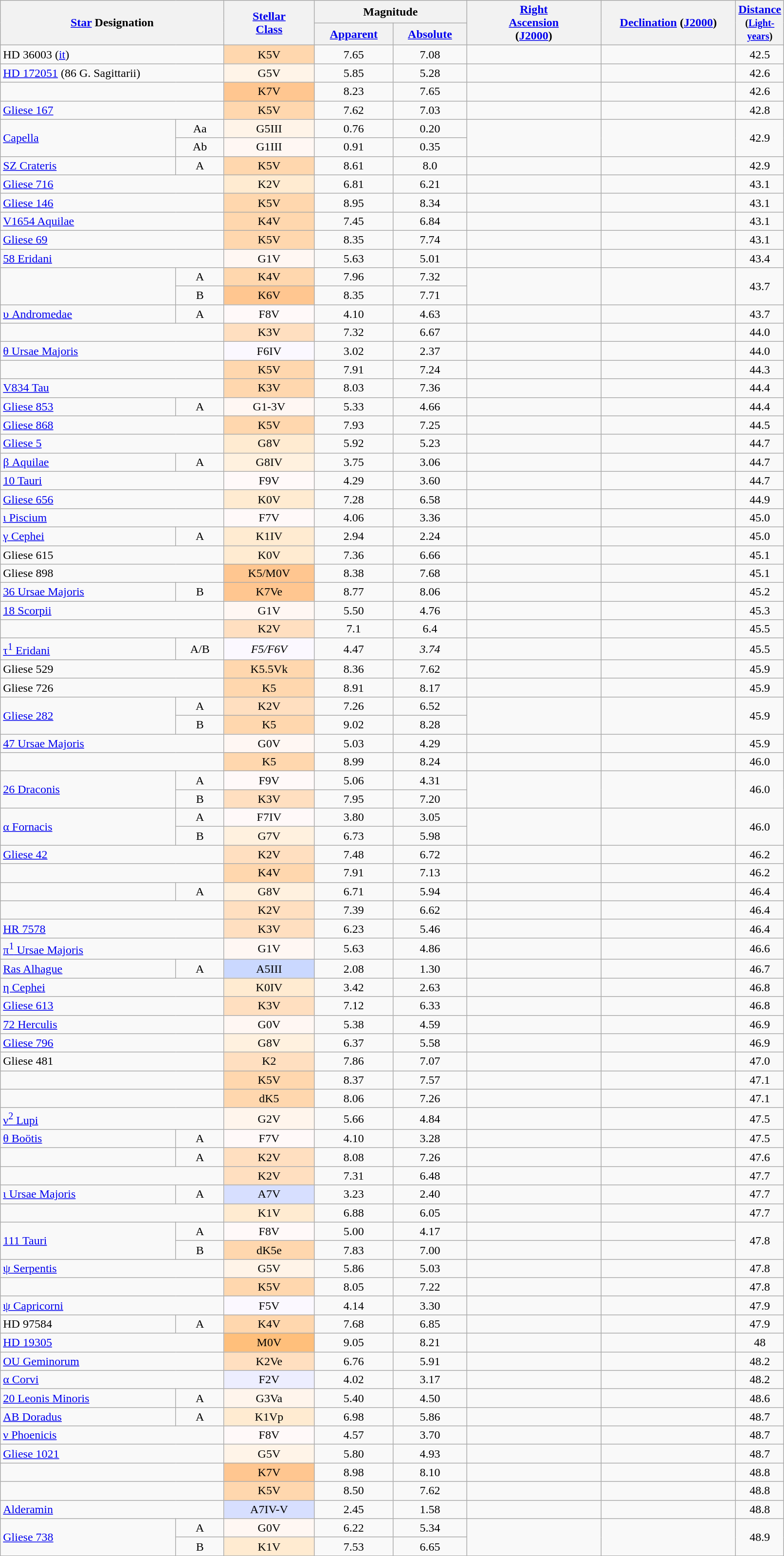<table class="wikitable sortable sticky-header-multi sort-under" width="85%" align="center" style="text-align: center;">
<tr>
<th width="30%" colspan="2" rowspan="2"><a href='#'>Star</a> Designation</th>
<th width="12%" rowspan="2"><a href='#'>Stellar<br>Class</a></th>
<th width="20%" colspan="2">Magnitude</th>
<th width="18%" rowspan="2"><a href='#'>Right<br>Ascension</a><br>(<a href='#'>J2000</a>)</th>
<th width="18%" rowspan="2"><a href='#'>Declination</a> (<a href='#'>J2000</a>)</th>
<th width="12%" rowspan="2"><a href='#'>Distance</a><br><small>(<a href='#'>Light-years</a>)</small></th>
</tr>
<tr>
<th><a href='#'>Apparent</a></th>
<th><a href='#'>Absolute</a></th>
</tr>
<tr>
<td align="left" colspan="2">HD 36003 (<a href='#'>it</a>)</td>
<td style="background-color:#ffd7ae">K5V</td>
<td>7.65</td>
<td>7.08</td>
<td></td>
<td></td>
<td>42.5</td>
</tr>
<tr>
<td align="left" colspan="2"><a href='#'>HD 172051</a> (86 G. Sagittarii)</td>
<td style="background-color:#fff4e8">G5V</td>
<td>5.85</td>
<td>5.28</td>
<td></td>
<td></td>
<td>42.6</td>
</tr>
<tr>
<td align="left" colspan="2"></td>
<td align="center" style="background-color:#ffc690">K7V</td>
<td>8.23</td>
<td>7.65</td>
<td></td>
<td></td>
<td>42.6</td>
</tr>
<tr>
<td align="left" colspan="2"><a href='#'>Gliese 167</a></td>
<td style="background-color:#ffd7ae">K5V</td>
<td>7.62</td>
<td>7.03</td>
<td></td>
<td></td>
<td>42.8</td>
</tr>
<tr>
<td align="left" rowspan="2"><a href='#'>Capella</a></td>
<td>Aa</td>
<td style="background-color:#fff4e8">G5III</td>
<td>0.76</td>
<td>0.20</td>
<td rowspan="2"></td>
<td rowspan="2"></td>
<td rowspan="2">42.9</td>
</tr>
<tr>
<td>Ab</td>
<td style="background-color:#fff7f3">G1III</td>
<td>0.91</td>
<td>0.35</td>
</tr>
<tr>
<td align="left"><a href='#'>SZ Crateris</a></td>
<td>A</td>
<td style="background-color:#ffd7ae">K5V</td>
<td>8.61</td>
<td>8.0</td>
<td></td>
<td></td>
<td>42.9</td>
</tr>
<tr>
<td align="left" colspan="2"><a href='#'>Gliese 716</a></td>
<td style="background-color:#ffebd1">K2V</td>
<td>6.81</td>
<td>6.21</td>
<td></td>
<td></td>
<td>43.1</td>
</tr>
<tr>
<td align="left" colspan="2"><a href='#'>Gliese 146</a></td>
<td style="background-color:#ffd7ae">K5V</td>
<td>8.95</td>
<td>8.34</td>
<td></td>
<td></td>
<td>43.1</td>
</tr>
<tr>
<td align="left" colspan="2"><a href='#'>V1654 Aquilae</a></td>
<td style="background-color:#ffd7ae">K4V</td>
<td>7.45</td>
<td>6.84</td>
<td></td>
<td></td>
<td>43.1</td>
</tr>
<tr>
<td align="left" colspan="2"><a href='#'>Gliese 69</a></td>
<td style="background-color:#ffd7ae">K5V</td>
<td>8.35</td>
<td>7.74</td>
<td></td>
<td></td>
<td>43.1</td>
</tr>
<tr>
<td align="left" colspan="2"><a href='#'>58 Eridani</a></td>
<td style="background-color:#fff7f3">G1V</td>
<td>5.63</td>
<td>5.01</td>
<td></td>
<td></td>
<td>43.4</td>
</tr>
<tr>
<td align="left" rowspan="2"></td>
<td>A</td>
<td style="background-color:#ffd7ae">K4V</td>
<td>7.96</td>
<td>7.32</td>
<td rowspan="2"></td>
<td rowspan="2"></td>
<td rowspan="2">43.7</td>
</tr>
<tr>
<td>B</td>
<td style="background-color:#ffc690">K6V</td>
<td>8.35</td>
<td>7.71</td>
</tr>
<tr>
<td align="left"><a href='#'>υ Andromedae</a></td>
<td>A</td>
<td style="background-color:#fff9f9">F8V</td>
<td>4.10</td>
<td>4.63</td>
<td></td>
<td></td>
<td>43.7</td>
</tr>
<tr>
<td align="left" colspan="2"></td>
<td style="background-color:#ffdfc0">K3V</td>
<td>7.32</td>
<td>6.67</td>
<td></td>
<td></td>
<td>44.0</td>
</tr>
<tr>
<td align="left" colspan="2"><a href='#'>θ Ursae Majoris</a></td>
<td style="background-color:#fbf8ff">F6IV</td>
<td>3.02</td>
<td>2.37</td>
<td></td>
<td></td>
<td>44.0</td>
</tr>
<tr>
<td align="left" colspan="2"></td>
<td style="background-color:#ffd7ae">K5V</td>
<td>7.91</td>
<td>7.24</td>
<td></td>
<td></td>
<td>44.3</td>
</tr>
<tr>
<td align="left" colspan="2"><a href='#'>V834 Tau</a></td>
<td style="background-color:#ffd7ae">K3V</td>
<td>8.03</td>
<td>7.36</td>
<td></td>
<td></td>
<td>44.4</td>
</tr>
<tr>
<td align="left"><a href='#'>Gliese 853</a></td>
<td>A</td>
<td style="background-color:#fff7f3">G1-3V</td>
<td>5.33</td>
<td>4.66</td>
<td></td>
<td></td>
<td>44.4</td>
</tr>
<tr>
<td align="left" colspan="2"><a href='#'>Gliese 868</a></td>
<td style="background-color:#ffd7ae">K5V</td>
<td>7.93</td>
<td>7.25</td>
<td></td>
<td></td>
<td>44.5</td>
</tr>
<tr>
<td align="left" colspan="2"><a href='#'>Gliese 5</a></td>
<td style="background-color:#ffebd1">G8V</td>
<td>5.92</td>
<td>5.23</td>
<td></td>
<td></td>
<td>44.7</td>
</tr>
<tr>
<td align="left"><a href='#'>β Aquilae</a></td>
<td>A</td>
<td style="background-color:#fff1df">G8IV</td>
<td>3.75</td>
<td>3.06</td>
<td></td>
<td></td>
<td>44.7</td>
</tr>
<tr>
<td align="left" colspan="2"><a href='#'>10 Tauri</a></td>
<td style="background-color:#fff9f9">F9V</td>
<td>4.29</td>
<td>3.60</td>
<td></td>
<td></td>
<td>44.7</td>
</tr>
<tr>
<td align="left" colspan="2"><a href='#'>Gliese 656</a></td>
<td style="background-color:#ffebd1">K0V</td>
<td>7.28</td>
<td>6.58</td>
<td></td>
<td></td>
<td>44.9</td>
</tr>
<tr>
<td align="left" colspan="2"><a href='#'>ι Piscium</a></td>
<td style="background-color:#fff9f9">F7V</td>
<td>4.06</td>
<td>3.36</td>
<td></td>
<td></td>
<td>45.0</td>
</tr>
<tr>
<td align="left"><a href='#'>γ Cephei</a></td>
<td>A</td>
<td style="background-color:#ffebd1">K1IV</td>
<td>2.94</td>
<td>2.24</td>
<td></td>
<td></td>
<td>45.0</td>
</tr>
<tr>
<td align="left" colspan="2">Gliese 615</td>
<td style="background-color:#ffebd1">K0V</td>
<td>7.36</td>
<td>6.66</td>
<td></td>
<td></td>
<td>45.1</td>
</tr>
<tr>
<td align="left" colspan="2">Gliese 898</td>
<td style="background-color:#ffc690">K5/M0V</td>
<td>8.38</td>
<td>7.68</td>
<td></td>
<td></td>
<td>45.1</td>
</tr>
<tr>
<td align="left"><a href='#'>36 Ursae Majoris</a></td>
<td>B</td>
<td style="background-color:#ffc690">K7Ve</td>
<td>8.77</td>
<td>8.06</td>
<td></td>
<td></td>
<td>45.2</td>
</tr>
<tr>
<td align="left" colspan="2"><a href='#'>18 Scorpii</a></td>
<td style="background-color:#fff7f3">G1V</td>
<td>5.50</td>
<td>4.76</td>
<td></td>
<td></td>
<td>45.3</td>
</tr>
<tr>
<td align="left" colspan="2"></td>
<td style="background-color:#ffdfc0">K2V</td>
<td>7.1</td>
<td>6.4</td>
<td></td>
<td></td>
<td>45.5</td>
</tr>
<tr>
<td align="left"><a href='#'>τ<sup>1</sup> Eridani</a></td>
<td>A/B</td>
<td style="background-color:#fbf8ff"><em>F5/F6V</em></td>
<td>4.47</td>
<td><em>3.74</em></td>
<td></td>
<td></td>
<td>45.5</td>
</tr>
<tr>
<td align="left" colspan="2">Gliese 529</td>
<td style="background-color:#ffd7ae">K5.5Vk</td>
<td>8.36</td>
<td>7.62</td>
<td></td>
<td></td>
<td>45.9</td>
</tr>
<tr>
<td align="left" colspan="2">Gliese 726</td>
<td style="background-color:#ffd7ae">K5</td>
<td>8.91</td>
<td>8.17</td>
<td></td>
<td></td>
<td>45.9</td>
</tr>
<tr>
<td align="left" rowspan="2"><a href='#'>Gliese 282</a></td>
<td>A</td>
<td style="background-color:#ffdfc0">K2V</td>
<td>7.26</td>
<td>6.52</td>
<td rowspan="2"></td>
<td rowspan="2"></td>
<td rowspan="2">45.9</td>
</tr>
<tr>
<td>B</td>
<td style="background-color:#ffd7ae">K5</td>
<td>9.02</td>
<td>8.28</td>
</tr>
<tr>
<td align="left" colspan="2"><a href='#'>47 Ursae Majoris</a></td>
<td style="background-color:#fff7f3">G0V</td>
<td>5.03</td>
<td>4.29</td>
<td></td>
<td></td>
<td>45.9</td>
</tr>
<tr>
<td align="left" colspan="2"></td>
<td style="background-color:#ffd7ae">K5</td>
<td>8.99</td>
<td>8.24</td>
<td></td>
<td></td>
<td>46.0</td>
</tr>
<tr>
<td align="left" rowspan="2"><a href='#'>26 Draconis</a></td>
<td>A</td>
<td style="background-color:#fff9f9">F9V</td>
<td>5.06</td>
<td>4.31</td>
<td rowspan="2"></td>
<td rowspan="2"></td>
<td rowspan="2">46.0</td>
</tr>
<tr>
<td>B</td>
<td style="background-color:#ffdfc0">K3V</td>
<td>7.95</td>
<td>7.20</td>
</tr>
<tr>
<td align="left" rowspan="2"><a href='#'>α Fornacis</a></td>
<td>A</td>
<td style="background-color:#fff9f9">F7IV</td>
<td>3.80</td>
<td>3.05</td>
<td rowspan="2"></td>
<td rowspan="2"></td>
<td rowspan="2">46.0</td>
</tr>
<tr>
<td>B</td>
<td style="background-color:#fff1df">G7V</td>
<td>6.73</td>
<td>5.98</td>
</tr>
<tr>
<td align="left" colspan="2"><a href='#'>Gliese 42</a></td>
<td style="background-color:#ffdfc0">K2V</td>
<td>7.48</td>
<td>6.72</td>
<td></td>
<td></td>
<td>46.2</td>
</tr>
<tr>
<td align="left" colspan="2"></td>
<td style="background-color:#ffd7ae">K4V</td>
<td>7.91</td>
<td>7.13</td>
<td></td>
<td></td>
<td>46.2</td>
</tr>
<tr>
<td align="left"></td>
<td>A</td>
<td style="background-color:#fff1df">G8V</td>
<td>6.71</td>
<td>5.94</td>
<td></td>
<td></td>
<td>46.4</td>
</tr>
<tr>
<td align="left" colspan="2"></td>
<td style="background-color:#ffdfc0">K2V</td>
<td>7.39</td>
<td>6.62</td>
<td></td>
<td></td>
<td>46.4</td>
</tr>
<tr>
<td align="left" colspan="2"><a href='#'>HR 7578</a></td>
<td style="background-color:#ffdfc0">K3V</td>
<td>6.23</td>
<td>5.46</td>
<td></td>
<td></td>
<td>46.4</td>
</tr>
<tr>
<td align="left" colspan="2"><a href='#'>π<sup>1</sup> Ursae Majoris</a></td>
<td style="background-color:#fff7f3">G1V</td>
<td>5.63</td>
<td>4.86</td>
<td></td>
<td></td>
<td>46.6</td>
</tr>
<tr>
<td align="left"><a href='#'>Ras Alhague</a></td>
<td>A</td>
<td style="background-color:#cad8ff">A5III</td>
<td>2.08</td>
<td>1.30</td>
<td></td>
<td></td>
<td>46.7</td>
</tr>
<tr>
<td align="left" colspan="2"><a href='#'>η Cephei</a></td>
<td style="background-color:#ffebd1">K0IV</td>
<td>3.42</td>
<td>2.63</td>
<td></td>
<td></td>
<td>46.8</td>
</tr>
<tr>
<td align="left" colspan="2"><a href='#'>Gliese 613</a></td>
<td style="background-color:#ffdfc0">K3V</td>
<td>7.12</td>
<td>6.33</td>
<td></td>
<td></td>
<td>46.8</td>
</tr>
<tr>
<td align="left" colspan="2"><a href='#'>72 Herculis</a></td>
<td style="background-color:#fff7f3">G0V</td>
<td>5.38</td>
<td>4.59</td>
<td></td>
<td></td>
<td>46.9</td>
</tr>
<tr>
<td align="left" colspan="2"><a href='#'>Gliese 796</a></td>
<td style="background-color:#fff1df">G8V</td>
<td>6.37</td>
<td>5.58</td>
<td></td>
<td></td>
<td>46.9</td>
</tr>
<tr>
<td align="left" colspan="2">Gliese 481</td>
<td style="background-color:#ffdfc0">K2</td>
<td>7.86</td>
<td>7.07</td>
<td></td>
<td></td>
<td>47.0</td>
</tr>
<tr>
<td align="left" colspan="2"></td>
<td style="background-color:#ffd7ae">K5V</td>
<td>8.37</td>
<td>7.57</td>
<td></td>
<td></td>
<td>47.1</td>
</tr>
<tr>
<td align="left" colspan="2"></td>
<td style="background-color:#ffd7ae">dK5</td>
<td>8.06</td>
<td>7.26</td>
<td></td>
<td></td>
<td>47.1</td>
</tr>
<tr>
<td align="left" colspan="2"><a href='#'>ν<sup>2</sup> Lupi</a></td>
<td style="background-color:#fff5ec">G2V</td>
<td>5.66</td>
<td>4.84</td>
<td></td>
<td></td>
<td>47.5</td>
</tr>
<tr>
<td align="left"><a href='#'>θ Boötis</a></td>
<td>A</td>
<td style="background-color:#fff9f9">F7V</td>
<td>4.10</td>
<td>3.28</td>
<td></td>
<td></td>
<td>47.5</td>
</tr>
<tr>
<td align="left"></td>
<td>A</td>
<td style="background-color:#ffdfc0">K2V</td>
<td>8.08</td>
<td>7.26</td>
<td></td>
<td></td>
<td>47.6</td>
</tr>
<tr>
<td align="left" colspan="2"></td>
<td style="background-color:#ffdfc0">K2V</td>
<td>7.31</td>
<td>6.48</td>
<td></td>
<td></td>
<td>47.7</td>
</tr>
<tr>
<td align="left"><a href='#'>ι Ursae Majoris</a></td>
<td>A</td>
<td style="background-color:#d7dfff">A7V</td>
<td>3.23</td>
<td>2.40</td>
<td></td>
<td></td>
<td>47.7</td>
</tr>
<tr>
<td align="left" colspan="2"></td>
<td style="background-color:#ffebd1">K1V</td>
<td>6.88</td>
<td>6.05</td>
<td></td>
<td></td>
<td>47.7</td>
</tr>
<tr>
<td align="left" rowspan="2"><a href='#'>111 Tauri</a></td>
<td>A</td>
<td style="background-color:#fff9f9">F8V</td>
<td>5.00</td>
<td>4.17</td>
<td></td>
<td></td>
<td rowspan="2">47.8</td>
</tr>
<tr>
<td>B</td>
<td style="background-color:#ffd7ae">dK5e</td>
<td>7.83</td>
<td>7.00</td>
<td></td>
<td></td>
</tr>
<tr>
<td align="left" colspan="2"><a href='#'>ψ Serpentis</a></td>
<td style="background-color:#fff4e8">G5V</td>
<td>5.86</td>
<td>5.03</td>
<td></td>
<td></td>
<td>47.8</td>
</tr>
<tr>
<td align="left" colspan="2"></td>
<td style="background-color:#ffd7ae">K5V</td>
<td>8.05</td>
<td>7.22</td>
<td></td>
<td></td>
<td>47.8</td>
</tr>
<tr>
<td align="left" colspan="2"><a href='#'>ψ Capricorni</a></td>
<td style="background-color:#fbf8ff">F5V</td>
<td>4.14</td>
<td>3.30</td>
<td></td>
<td></td>
<td>47.9</td>
</tr>
<tr>
<td align="left">HD 97584</td>
<td>A</td>
<td style="background-color:#ffd7ae">K4V</td>
<td>7.68</td>
<td>6.85</td>
<td></td>
<td></td>
<td>47.9</td>
</tr>
<tr>
<td align="left" colspan="2"><a href='#'>HD 19305</a></td>
<td style="background-color:#ffbf7b">M0V</td>
<td>9.05</td>
<td>8.21</td>
<td></td>
<td></td>
<td>48</td>
</tr>
<tr>
<td align="left" colspan="2"><a href='#'>OU Geminorum</a></td>
<td style="background-color:#ffdfc0">K2Ve</td>
<td>6.76</td>
<td>5.91</td>
<td></td>
<td></td>
<td>48.2</td>
</tr>
<tr>
<td align="left" colspan="2"><a href='#'>α Corvi</a></td>
<td style="background-color:#edeeff">F2V</td>
<td>4.02</td>
<td>3.17</td>
<td></td>
<td></td>
<td>48.2</td>
</tr>
<tr>
<td align="left"><a href='#'>20 Leonis Minoris</a></td>
<td>A</td>
<td style="background-color:#fff5ec">G3Va</td>
<td>5.40</td>
<td>4.50</td>
<td></td>
<td></td>
<td>48.6</td>
</tr>
<tr>
<td align="left"><a href='#'>AB Doradus</a></td>
<td>A</td>
<td style="background-color:#ffebd1">K1Vp</td>
<td>6.98</td>
<td>5.86</td>
<td></td>
<td></td>
<td>48.7</td>
</tr>
<tr>
<td align="left" colspan="2"><a href='#'>ν Phoenicis</a></td>
<td style="background-color:#fff9f9">F8V</td>
<td>4.57</td>
<td>3.70</td>
<td></td>
<td></td>
<td>48.7</td>
</tr>
<tr>
<td align="left" colspan="2"><a href='#'>Gliese 1021</a></td>
<td style="background-color:#fff4e8">G5V</td>
<td>5.80</td>
<td>4.93</td>
<td></td>
<td></td>
<td>48.7</td>
</tr>
<tr>
<td align="left" colspan="2"></td>
<td style="background-color:#ffc690">K7V</td>
<td>8.98</td>
<td>8.10</td>
<td></td>
<td></td>
<td>48.8</td>
</tr>
<tr>
<td align="left" colspan="2"></td>
<td style="background-color:#ffd7ae">K5V</td>
<td>8.50</td>
<td>7.62</td>
<td></td>
<td></td>
<td>48.8</td>
</tr>
<tr>
<td align="left" colspan="2"><a href='#'>Alderamin</a></td>
<td style="background-color:#d7dfff">A7IV-V</td>
<td>2.45</td>
<td>1.58</td>
<td></td>
<td></td>
<td>48.8</td>
</tr>
<tr>
<td align="left" rowspan="2"><a href='#'>Gliese 738</a></td>
<td>A</td>
<td style="background-color:#fff7f3">G0V</td>
<td>6.22</td>
<td>5.34</td>
<td rowspan="2"></td>
<td rowspan="2"></td>
<td rowspan="2">48.9</td>
</tr>
<tr>
<td>B</td>
<td style="background-color:#ffebd1">K1V</td>
<td>7.53</td>
<td>6.65</td>
</tr>
</table>
